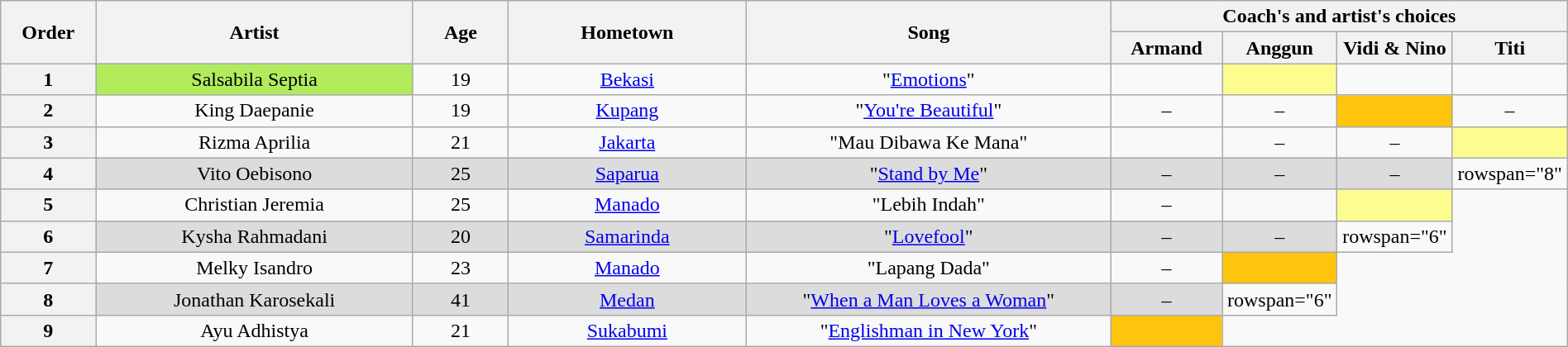<table class="wikitable" style="text-align:center; width:100%;">
<tr>
<th scope="col" rowspan="2" width="06%">Order</th>
<th scope="col" rowspan="2" width="20%">Artist</th>
<th scope="col" rowspan="2" width="06%">Age</th>
<th scope="col" rowspan="2" width="15%">Hometown</th>
<th scope="col" rowspan="2" width="23%">Song</th>
<th scope="col" colspan="4" width="28%">Coach's and artist's choices</th>
</tr>
<tr>
<th width="07%">Armand</th>
<th width="07%">Anggun</th>
<th width="07%">Vidi & Nino</th>
<th width="07%">Titi</th>
</tr>
<tr>
<th>1</th>
<td style="background:#B2EC5D">Salsabila Septia</td>
<td>19</td>
<td><a href='#'>Bekasi</a></td>
<td>"<a href='#'>Emotions</a>"</td>
<td><strong></strong></td>
<td style="background:#fdfc8f;"><strong></strong></td>
<td><strong></strong></td>
<td><strong></strong></td>
</tr>
<tr>
<th>2</th>
<td>King Daepanie</td>
<td>19</td>
<td><a href='#'>Kupang</a></td>
<td>"<a href='#'>You're Beautiful</a>"</td>
<td>–</td>
<td>–</td>
<td style="background:#FFC40C;"><strong></strong></td>
<td>–</td>
</tr>
<tr>
<th>3</th>
<td>Rizma Aprilia</td>
<td>21</td>
<td><a href='#'>Jakarta</a></td>
<td>"Mau Dibawa Ke Mana"</td>
<td><strong></strong></td>
<td>–</td>
<td>–</td>
<td style="background:#fdfc8f;"><strong></strong></td>
</tr>
<tr>
<th>4</th>
<td style="background:#DCDCDC;">Vito Oebisono</td>
<td style="background:#DCDCDC;">25</td>
<td style="background:#DCDCDC;"><a href='#'>Saparua</a></td>
<td style="background:#DCDCDC;">"<a href='#'>Stand by Me</a>"</td>
<td style="background:#DCDCDC;">–</td>
<td style="background:#DCDCDC;">–</td>
<td style="background:#DCDCDC;">–</td>
<td>rowspan="8" </td>
</tr>
<tr>
<th>5</th>
<td>Christian Jeremia</td>
<td>25</td>
<td><a href='#'>Manado</a></td>
<td>"Lebih Indah"</td>
<td>–</td>
<td><strong></strong></td>
<td style="background:#fdfc8f;"><strong></strong></td>
</tr>
<tr>
<th>6</th>
<td style="background:#DCDCDC;">Kysha Rahmadani</td>
<td style="background:#DCDCDC;">20</td>
<td style="background:#DCDCDC;"><a href='#'>Samarinda</a></td>
<td style="background:#DCDCDC;">"<a href='#'>Lovefool</a>"</td>
<td style="background:#DCDCDC;">–</td>
<td style="background:#DCDCDC;">–</td>
<td>rowspan="6" </td>
</tr>
<tr>
<th>7</th>
<td>Melky Isandro</td>
<td>23</td>
<td><a href='#'>Manado</a></td>
<td>"Lapang Dada"</td>
<td>–</td>
<td style="background:#FFC40C;"><strong></strong></td>
</tr>
<tr>
<th>8</th>
<td style="background:#DCDCDC;">Jonathan Karosekali</td>
<td style="background:#DCDCDC;">41</td>
<td style="background:#DCDCDC;"><a href='#'>Medan</a></td>
<td style="background:#DCDCDC;">"<a href='#'>When a Man Loves a Woman</a>"</td>
<td style="background:#DCDCDC;">–</td>
<td>rowspan="6" </td>
</tr>
<tr>
<th>9</th>
<td>Ayu Adhistya</td>
<td>21</td>
<td><a href='#'>Sukabumi</a></td>
<td>"<a href='#'>Englishman in New York</a>"</td>
<td style="background:#FFC40C;"><strong></strong></td>
</tr>
</table>
